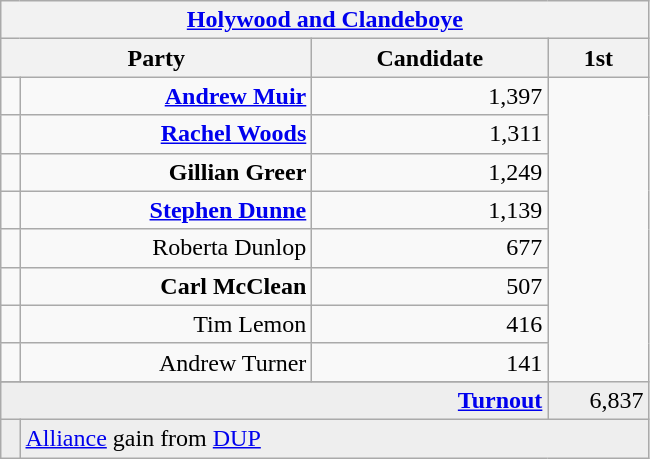<table class="wikitable">
<tr>
<th colspan="4" align="center"><a href='#'>Holywood and Clandeboye</a></th>
</tr>
<tr>
<th colspan="2" align="center" width=200>Party</th>
<th width=150>Candidate</th>
<th width=60>1st </th>
</tr>
<tr>
<td></td>
<td align="right"><strong><a href='#'>Andrew Muir</a></strong></td>
<td align="right">1,397</td>
</tr>
<tr>
<td></td>
<td align="right"><strong><a href='#'>Rachel Woods</a></strong></td>
<td align="right">1,311</td>
</tr>
<tr>
<td></td>
<td align="right"><strong>Gillian Greer</strong></td>
<td align="right">1,249</td>
</tr>
<tr>
<td></td>
<td align="right"><strong><a href='#'>Stephen Dunne</a></strong></td>
<td align="right">1,139</td>
</tr>
<tr>
<td></td>
<td align="right">Roberta Dunlop</td>
<td align="right">677</td>
</tr>
<tr>
<td></td>
<td align="right"><strong>Carl McClean</strong></td>
<td align="right">507</td>
</tr>
<tr>
<td></td>
<td align="right">Tim Lemon</td>
<td align="right">416</td>
</tr>
<tr>
<td></td>
<td align="right">Andrew Turner</td>
<td align="right">141</td>
</tr>
<tr>
</tr>
<tr bgcolor="EEEEEE">
<td colspan=3 align="right"><strong><a href='#'>Turnout</a></strong></td>
<td align="right">6,837</td>
</tr>
<tr bgcolor="EEEEEE">
<td bgcolor=></td>
<td colspan=4 bgcolor="EEEEEE"><a href='#'>Alliance</a> gain from <a href='#'>DUP</a></td>
</tr>
</table>
